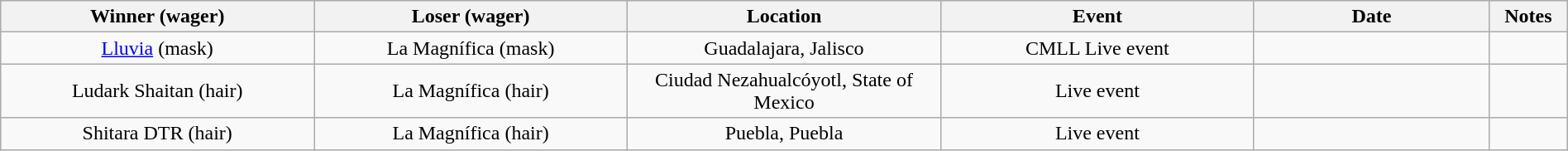<table class="wikitable sortable" width=100%  style="text-align: center">
<tr>
<th width=20% scope="col">Winner (wager)</th>
<th width=20% scope="col">Loser (wager)</th>
<th width=20% scope="col">Location</th>
<th width=20% scope="col">Event</th>
<th width=15% scope="col">Date</th>
<th class="unsortable" width=5% scope="col">Notes</th>
</tr>
<tr>
<td><a href='#'>Lluvia</a> (mask)</td>
<td>La Magnífica (mask)</td>
<td>Guadalajara, Jalisco</td>
<td>CMLL Live event</td>
<td></td>
<td></td>
</tr>
<tr>
<td>Ludark Shaitan (hair)</td>
<td>La Magnífica (hair)</td>
<td>Ciudad Nezahualcóyotl, State of Mexico</td>
<td>Live event</td>
<td></td>
<td></td>
</tr>
<tr>
<td>Shitara DTR (hair)</td>
<td>La Magnífica (hair)</td>
<td>Puebla, Puebla</td>
<td>Live event</td>
<td></td>
<td></td>
</tr>
</table>
